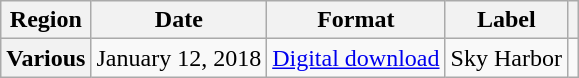<table class="wikitable plainrowheaders">
<tr>
<th scope="col">Region</th>
<th scope="col">Date</th>
<th scope="col">Format</th>
<th scope="col">Label</th>
<th scope="col"></th>
</tr>
<tr>
<th scope="row">Various</th>
<td>January 12, 2018</td>
<td><a href='#'>Digital download</a></td>
<td>Sky Harbor</td>
<td align="center"></td>
</tr>
</table>
